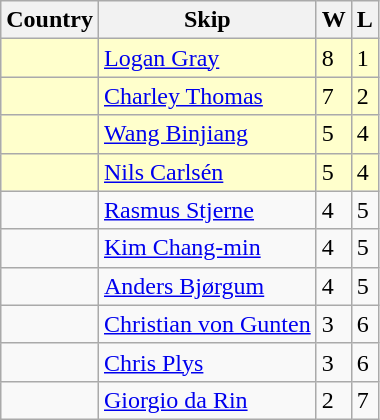<table class="wikitable">
<tr>
<th>Country</th>
<th>Skip</th>
<th>W</th>
<th>L</th>
</tr>
<tr bgcolor=#ffffcc>
<td></td>
<td><a href='#'>Logan Gray</a></td>
<td>8</td>
<td>1</td>
</tr>
<tr bgcolor=#ffffcc>
<td></td>
<td><a href='#'>Charley Thomas</a></td>
<td>7</td>
<td>2</td>
</tr>
<tr bgcolor=#ffffcc>
<td></td>
<td><a href='#'>Wang Binjiang</a></td>
<td>5</td>
<td>4</td>
</tr>
<tr bgcolor=#ffffcc>
<td></td>
<td><a href='#'>Nils Carlsén</a></td>
<td>5</td>
<td>4</td>
</tr>
<tr>
<td></td>
<td><a href='#'>Rasmus Stjerne</a></td>
<td>4</td>
<td>5</td>
</tr>
<tr>
<td></td>
<td><a href='#'>Kim Chang-min</a></td>
<td>4</td>
<td>5</td>
</tr>
<tr>
<td></td>
<td><a href='#'>Anders Bjørgum</a></td>
<td>4</td>
<td>5</td>
</tr>
<tr>
<td></td>
<td><a href='#'>Christian von Gunten</a></td>
<td>3</td>
<td>6</td>
</tr>
<tr>
<td></td>
<td><a href='#'>Chris Plys</a></td>
<td>3</td>
<td>6</td>
</tr>
<tr>
<td></td>
<td><a href='#'>Giorgio da Rin</a></td>
<td>2</td>
<td>7</td>
</tr>
</table>
